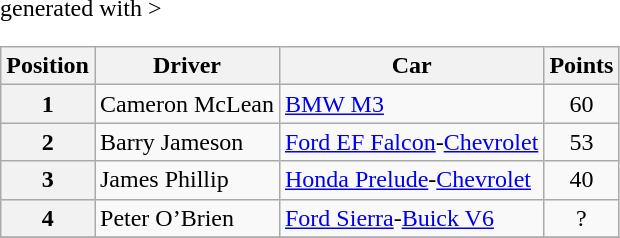<table class="wikitable" <hiddentext>generated with >
<tr style="font-weight:bold">
<th>Position</th>
<th>Driver</th>
<th>Car</th>
<th>Points</th>
</tr>
<tr>
<th>1</th>
<td>Cameron McLean</td>
<td><a href='#'>BMW M3</a></td>
<td align="center">60</td>
</tr>
<tr>
<th>2</th>
<td>Barry Jameson</td>
<td><a href='#'>Ford EF Falcon</a>-<a href='#'>Chevrolet</a></td>
<td align="center">53</td>
</tr>
<tr>
<th>3</th>
<td>James Phillip</td>
<td><a href='#'>Honda Prelude</a>-<a href='#'>Chevrolet</a></td>
<td align="center">40</td>
</tr>
<tr>
<th>4</th>
<td>Peter O’Brien</td>
<td><a href='#'>Ford Sierra</a>-<a href='#'>Buick V6</a></td>
<td align="center">?</td>
</tr>
<tr>
</tr>
</table>
